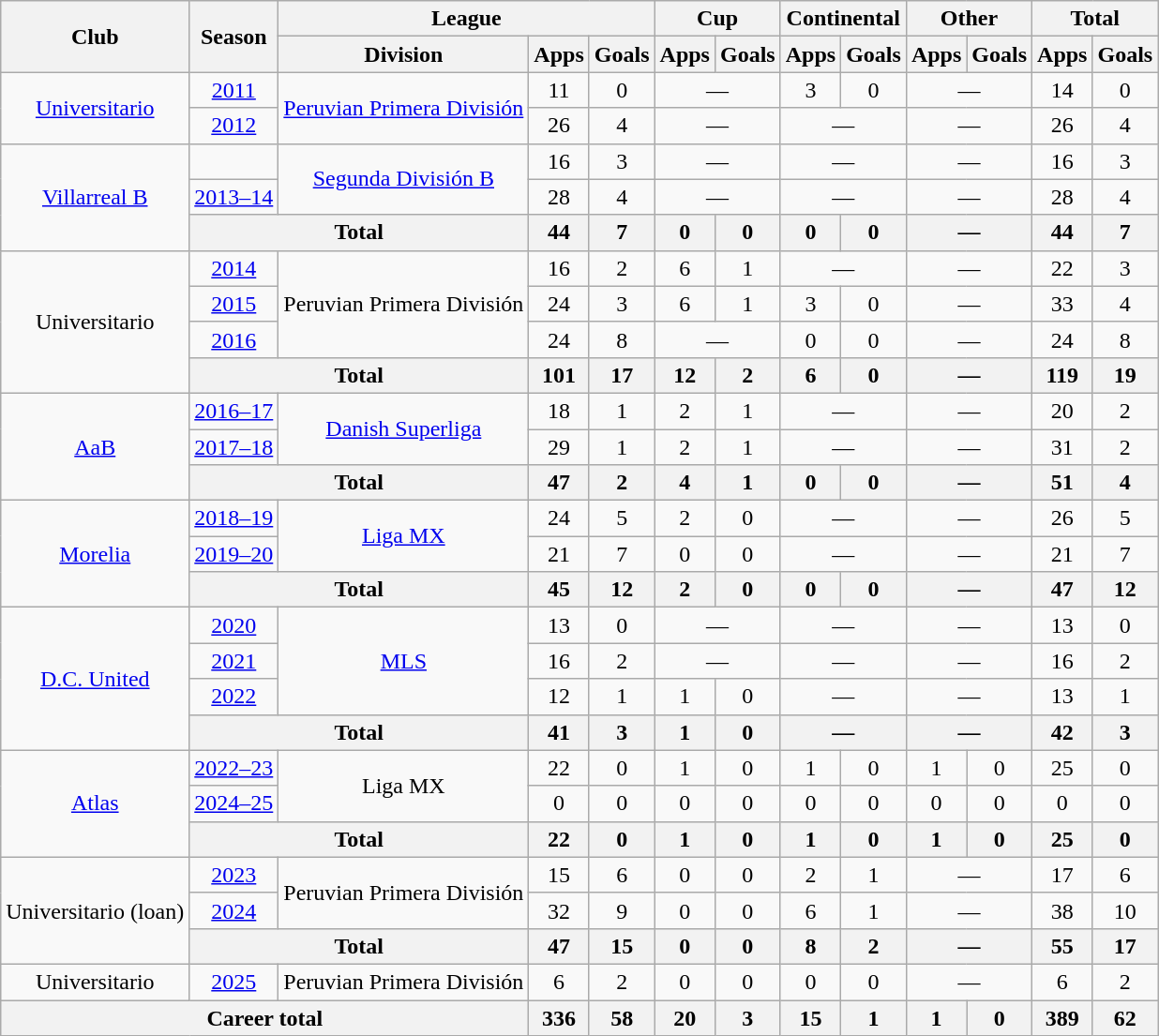<table class="wikitable" style="text-align:center">
<tr>
<th rowspan="2">Club</th>
<th rowspan="2">Season</th>
<th colspan="3">League</th>
<th colspan="2">Cup</th>
<th colspan="2">Continental</th>
<th colspan="2">Other</th>
<th colspan="2">Total</th>
</tr>
<tr>
<th>Division</th>
<th>Apps</th>
<th>Goals</th>
<th>Apps</th>
<th>Goals</th>
<th>Apps</th>
<th>Goals</th>
<th>Apps</th>
<th>Goals</th>
<th>Apps</th>
<th>Goals</th>
</tr>
<tr>
<td rowspan="2"><a href='#'>Universitario</a></td>
<td><a href='#'>2011</a></td>
<td rowspan="2"><a href='#'>Peruvian Primera División</a></td>
<td>11</td>
<td>0</td>
<td colspan="2">—</td>
<td>3</td>
<td>0</td>
<td colspan="2">—</td>
<td>14</td>
<td>0</td>
</tr>
<tr>
<td><a href='#'>2012</a></td>
<td>26</td>
<td>4</td>
<td colspan="2">—</td>
<td colspan="2">—</td>
<td colspan="2">—</td>
<td>26</td>
<td>4</td>
</tr>
<tr>
<td rowspan="3"><a href='#'>Villarreal B</a></td>
<td></td>
<td rowspan="2"><a href='#'>Segunda División B</a></td>
<td>16</td>
<td>3</td>
<td colspan="2">—</td>
<td colspan="2">—</td>
<td colspan="2">—</td>
<td>16</td>
<td>3</td>
</tr>
<tr>
<td><a href='#'>2013–14</a></td>
<td>28</td>
<td>4</td>
<td colspan="2">—</td>
<td colspan="2">—</td>
<td colspan="2">—</td>
<td>28</td>
<td>4</td>
</tr>
<tr>
<th colspan="2">Total</th>
<th>44</th>
<th>7</th>
<th>0</th>
<th>0</th>
<th>0</th>
<th>0</th>
<th colspan="2">—</th>
<th>44</th>
<th>7</th>
</tr>
<tr>
<td rowspan="4">Universitario</td>
<td><a href='#'>2014</a></td>
<td rowspan="3">Peruvian Primera División</td>
<td>16</td>
<td>2</td>
<td>6</td>
<td>1</td>
<td colspan="2">—</td>
<td colspan="2">—</td>
<td>22</td>
<td>3</td>
</tr>
<tr>
<td><a href='#'>2015</a></td>
<td>24</td>
<td>3</td>
<td>6</td>
<td>1</td>
<td>3</td>
<td>0</td>
<td colspan="2">—</td>
<td>33</td>
<td>4</td>
</tr>
<tr>
<td><a href='#'>2016</a></td>
<td>24</td>
<td>8</td>
<td colspan="2">—</td>
<td>0</td>
<td>0</td>
<td colspan="2">—</td>
<td>24</td>
<td>8</td>
</tr>
<tr>
<th colspan="2">Total</th>
<th>101</th>
<th>17</th>
<th>12</th>
<th>2</th>
<th>6</th>
<th>0</th>
<th colspan="2">—</th>
<th>119</th>
<th>19</th>
</tr>
<tr>
<td rowspan="3"><a href='#'>AaB</a></td>
<td><a href='#'>2016–17</a></td>
<td rowspan="2"><a href='#'>Danish Superliga</a></td>
<td>18</td>
<td>1</td>
<td>2</td>
<td>1</td>
<td colspan="2">—</td>
<td colspan="2">—</td>
<td>20</td>
<td>2</td>
</tr>
<tr>
<td><a href='#'>2017–18</a></td>
<td>29</td>
<td>1</td>
<td>2</td>
<td>1</td>
<td colspan="2">—</td>
<td colspan="2">—</td>
<td>31</td>
<td>2</td>
</tr>
<tr>
<th colspan="2">Total</th>
<th>47</th>
<th>2</th>
<th>4</th>
<th>1</th>
<th>0</th>
<th>0</th>
<th colspan="2">—</th>
<th>51</th>
<th>4</th>
</tr>
<tr>
<td rowspan="3"><a href='#'>Morelia</a></td>
<td><a href='#'>2018–19</a></td>
<td rowspan="2"><a href='#'>Liga MX</a></td>
<td>24</td>
<td>5</td>
<td>2</td>
<td>0</td>
<td colspan="2">—</td>
<td colspan="2">—</td>
<td>26</td>
<td>5</td>
</tr>
<tr>
<td><a href='#'>2019–20</a></td>
<td>21</td>
<td>7</td>
<td>0</td>
<td>0</td>
<td colspan="2">—</td>
<td colspan="2">—</td>
<td>21</td>
<td>7</td>
</tr>
<tr>
<th colspan="2">Total</th>
<th>45</th>
<th>12</th>
<th>2</th>
<th>0</th>
<th>0</th>
<th>0</th>
<th colspan="2">—</th>
<th>47</th>
<th>12</th>
</tr>
<tr>
<td rowspan="4"><a href='#'>D.C. United</a></td>
<td><a href='#'>2020</a></td>
<td rowspan="3"><a href='#'>MLS</a></td>
<td>13</td>
<td>0</td>
<td colspan="2">—</td>
<td colspan="2">—</td>
<td colspan="2">—</td>
<td>13</td>
<td>0</td>
</tr>
<tr>
<td><a href='#'>2021</a></td>
<td>16</td>
<td>2</td>
<td colspan="2">—</td>
<td colspan="2">—</td>
<td colspan="2">—</td>
<td>16</td>
<td>2</td>
</tr>
<tr>
<td><a href='#'>2022</a></td>
<td>12</td>
<td>1</td>
<td>1</td>
<td>0</td>
<td colspan="2">—</td>
<td colspan="2">—</td>
<td>13</td>
<td>1</td>
</tr>
<tr>
<th colspan="2">Total</th>
<th>41</th>
<th>3</th>
<th>1</th>
<th>0</th>
<th colspan="2">—</th>
<th colspan="2">—</th>
<th>42</th>
<th>3</th>
</tr>
<tr>
<td rowspan="3"><a href='#'>Atlas</a></td>
<td><a href='#'>2022–23</a></td>
<td rowspan="2">Liga MX</td>
<td>22</td>
<td>0</td>
<td>1</td>
<td>0</td>
<td>1</td>
<td>0</td>
<td>1</td>
<td>0</td>
<td>25</td>
<td>0</td>
</tr>
<tr>
<td><a href='#'>2024–25</a></td>
<td>0</td>
<td>0</td>
<td>0</td>
<td>0</td>
<td>0</td>
<td>0</td>
<td>0</td>
<td>0</td>
<td>0</td>
<td>0</td>
</tr>
<tr>
<th colspan="2">Total</th>
<th>22</th>
<th>0</th>
<th>1</th>
<th>0</th>
<th>1</th>
<th>0</th>
<th>1</th>
<th>0</th>
<th>25</th>
<th>0</th>
</tr>
<tr>
<td rowspan="3">Universitario (loan)</td>
<td><a href='#'>2023</a></td>
<td rowspan="2">Peruvian Primera División</td>
<td>15</td>
<td>6</td>
<td>0</td>
<td>0</td>
<td>2</td>
<td>1</td>
<td colspan="2">—</td>
<td>17</td>
<td>6</td>
</tr>
<tr>
<td><a href='#'>2024</a></td>
<td>32</td>
<td>9</td>
<td>0</td>
<td>0</td>
<td>6</td>
<td>1</td>
<td colspan="2">—</td>
<td>38</td>
<td>10</td>
</tr>
<tr>
<th colspan="2">Total</th>
<th>47</th>
<th>15</th>
<th>0</th>
<th>0</th>
<th>8</th>
<th>2</th>
<th colspan="2">—</th>
<th>55</th>
<th>17</th>
</tr>
<tr>
<td>Universitario</td>
<td><a href='#'>2025</a></td>
<td>Peruvian Primera División</td>
<td>6</td>
<td>2</td>
<td>0</td>
<td>0</td>
<td>0</td>
<td>0</td>
<td colspan="2">—</td>
<td>6</td>
<td>2</td>
</tr>
<tr>
<th colspan="3">Career total</th>
<th>336</th>
<th>58</th>
<th>20</th>
<th>3</th>
<th>15</th>
<th>1</th>
<th>1</th>
<th>0</th>
<th>389</th>
<th>62</th>
</tr>
</table>
